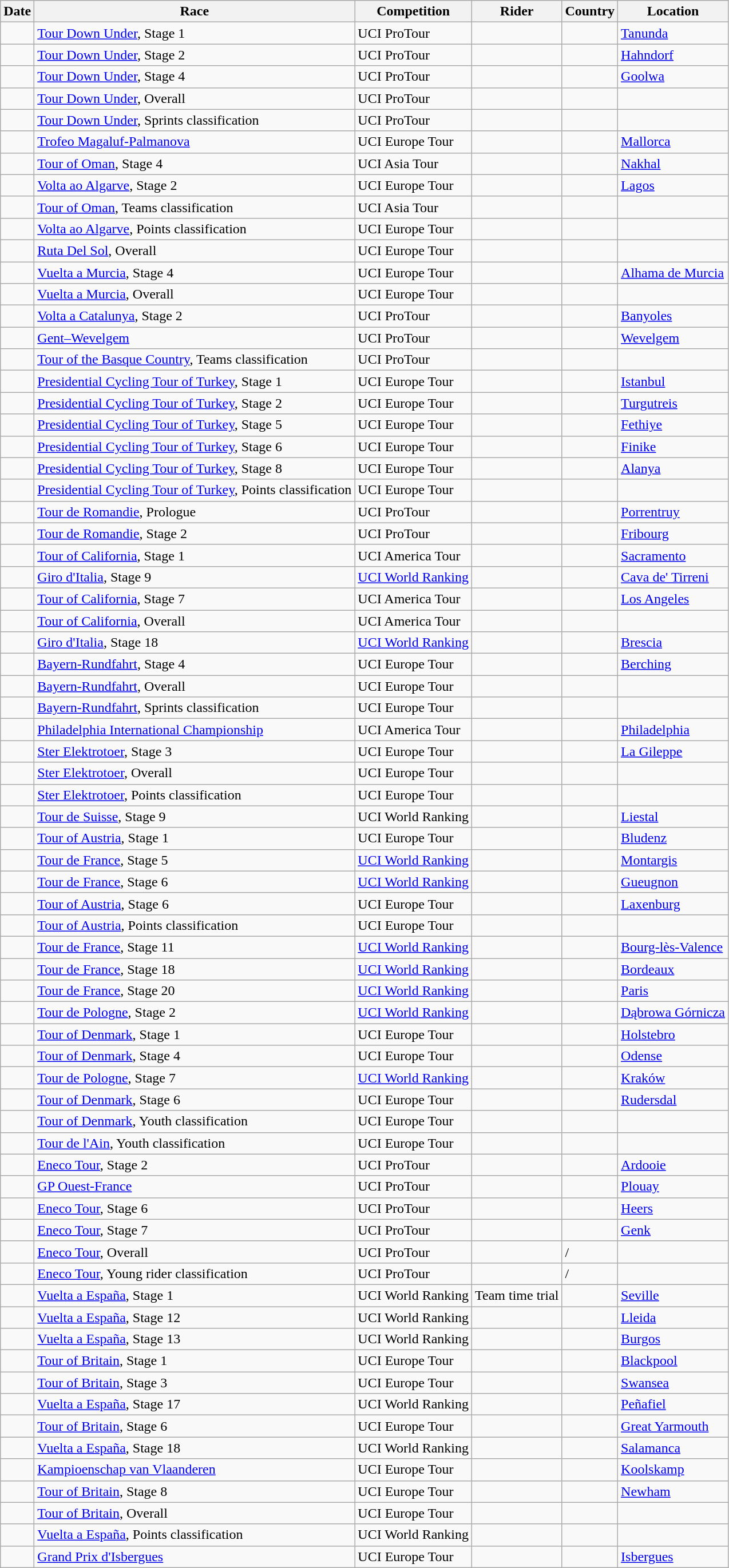<table class="wikitable sortable">
<tr>
<th>Date</th>
<th>Race</th>
<th>Competition</th>
<th>Rider</th>
<th>Country</th>
<th>Location</th>
</tr>
<tr>
<td></td>
<td><a href='#'>Tour Down Under</a>, Stage 1</td>
<td>UCI ProTour</td>
<td></td>
<td></td>
<td><a href='#'>Tanunda</a></td>
</tr>
<tr>
<td></td>
<td><a href='#'>Tour Down Under</a>, Stage 2</td>
<td>UCI ProTour</td>
<td></td>
<td></td>
<td><a href='#'>Hahndorf</a></td>
</tr>
<tr>
<td></td>
<td><a href='#'>Tour Down Under</a>, Stage 4</td>
<td>UCI ProTour</td>
<td></td>
<td></td>
<td><a href='#'>Goolwa</a></td>
</tr>
<tr>
<td></td>
<td><a href='#'>Tour Down Under</a>, Overall</td>
<td>UCI ProTour</td>
<td></td>
<td></td>
<td></td>
</tr>
<tr>
<td></td>
<td><a href='#'>Tour Down Under</a>, Sprints classification</td>
<td>UCI ProTour</td>
<td></td>
<td></td>
<td></td>
</tr>
<tr>
<td></td>
<td><a href='#'>Trofeo Magaluf-Palmanova</a></td>
<td>UCI Europe Tour</td>
<td></td>
<td></td>
<td><a href='#'>Mallorca</a></td>
</tr>
<tr>
<td></td>
<td><a href='#'>Tour of Oman</a>, Stage 4</td>
<td>UCI Asia Tour</td>
<td></td>
<td></td>
<td><a href='#'>Nakhal</a></td>
</tr>
<tr>
<td></td>
<td><a href='#'>Volta ao Algarve</a>, Stage 2</td>
<td>UCI Europe Tour</td>
<td></td>
<td></td>
<td><a href='#'>Lagos</a></td>
</tr>
<tr>
<td></td>
<td><a href='#'>Tour of Oman</a>, Teams classification</td>
<td>UCI Asia Tour</td>
<td align="center"></td>
<td></td>
<td></td>
</tr>
<tr>
<td></td>
<td><a href='#'>Volta ao Algarve</a>, Points classification</td>
<td>UCI Europe Tour</td>
<td></td>
<td></td>
<td></td>
</tr>
<tr>
<td></td>
<td><a href='#'>Ruta Del Sol</a>, Overall</td>
<td>UCI Europe Tour</td>
<td></td>
<td></td>
<td></td>
</tr>
<tr>
<td></td>
<td><a href='#'>Vuelta a Murcia</a>, Stage 4</td>
<td>UCI Europe Tour</td>
<td></td>
<td></td>
<td><a href='#'>Alhama de Murcia</a></td>
</tr>
<tr>
<td></td>
<td><a href='#'>Vuelta a Murcia</a>, Overall</td>
<td>UCI Europe Tour</td>
<td></td>
<td></td>
<td></td>
</tr>
<tr>
<td></td>
<td><a href='#'>Volta a Catalunya</a>, Stage 2</td>
<td>UCI ProTour</td>
<td></td>
<td></td>
<td><a href='#'>Banyoles</a></td>
</tr>
<tr>
<td></td>
<td><a href='#'>Gent–Wevelgem</a></td>
<td>UCI ProTour</td>
<td></td>
<td></td>
<td><a href='#'>Wevelgem</a></td>
</tr>
<tr>
<td></td>
<td><a href='#'>Tour of the Basque Country</a>, Teams classification</td>
<td>UCI ProTour</td>
<td align="center"></td>
<td></td>
<td></td>
</tr>
<tr>
<td></td>
<td><a href='#'>Presidential Cycling Tour of Turkey</a>, Stage 1</td>
<td>UCI Europe Tour</td>
<td></td>
<td></td>
<td><a href='#'>Istanbul</a></td>
</tr>
<tr>
<td></td>
<td><a href='#'>Presidential Cycling Tour of Turkey</a>, Stage 2</td>
<td>UCI Europe Tour</td>
<td></td>
<td></td>
<td><a href='#'>Turgutreis</a></td>
</tr>
<tr>
<td></td>
<td><a href='#'>Presidential Cycling Tour of Turkey</a>, Stage 5</td>
<td>UCI Europe Tour</td>
<td></td>
<td></td>
<td><a href='#'>Fethiye</a></td>
</tr>
<tr>
<td></td>
<td><a href='#'>Presidential Cycling Tour of Turkey</a>, Stage 6</td>
<td>UCI Europe Tour</td>
<td></td>
<td></td>
<td><a href='#'>Finike</a></td>
</tr>
<tr>
<td></td>
<td><a href='#'>Presidential Cycling Tour of Turkey</a>, Stage 8</td>
<td>UCI Europe Tour</td>
<td></td>
<td></td>
<td><a href='#'>Alanya</a></td>
</tr>
<tr>
<td></td>
<td><a href='#'>Presidential Cycling Tour of Turkey</a>, Points classification</td>
<td>UCI Europe Tour</td>
<td></td>
<td></td>
<td></td>
</tr>
<tr>
<td></td>
<td><a href='#'>Tour de Romandie</a>, Prologue</td>
<td>UCI ProTour</td>
<td></td>
<td></td>
<td><a href='#'>Porrentruy</a></td>
</tr>
<tr>
<td></td>
<td><a href='#'>Tour de Romandie</a>, Stage 2</td>
<td>UCI ProTour</td>
<td></td>
<td></td>
<td><a href='#'>Fribourg</a></td>
</tr>
<tr>
<td></td>
<td><a href='#'>Tour of California</a>, Stage 1</td>
<td>UCI America Tour</td>
<td></td>
<td></td>
<td><a href='#'>Sacramento</a></td>
</tr>
<tr>
<td></td>
<td><a href='#'>Giro d'Italia</a>, Stage 9</td>
<td><a href='#'>UCI World Ranking</a></td>
<td></td>
<td></td>
<td><a href='#'>Cava de' Tirreni</a></td>
</tr>
<tr>
<td></td>
<td><a href='#'>Tour of California</a>, Stage 7</td>
<td>UCI America Tour</td>
<td></td>
<td></td>
<td><a href='#'>Los Angeles</a></td>
</tr>
<tr>
<td></td>
<td><a href='#'>Tour of California</a>, Overall</td>
<td>UCI America Tour</td>
<td></td>
<td></td>
<td></td>
</tr>
<tr>
<td></td>
<td><a href='#'>Giro d'Italia</a>, Stage 18</td>
<td><a href='#'>UCI World Ranking</a></td>
<td></td>
<td></td>
<td><a href='#'>Brescia</a></td>
</tr>
<tr>
<td></td>
<td><a href='#'>Bayern-Rundfahrt</a>, Stage 4</td>
<td>UCI Europe Tour</td>
<td></td>
<td></td>
<td><a href='#'>Berching</a></td>
</tr>
<tr>
<td></td>
<td><a href='#'>Bayern-Rundfahrt</a>, Overall</td>
<td>UCI Europe Tour</td>
<td></td>
<td></td>
<td></td>
</tr>
<tr>
<td></td>
<td><a href='#'>Bayern-Rundfahrt</a>, Sprints classification</td>
<td>UCI Europe Tour</td>
<td></td>
<td></td>
<td></td>
</tr>
<tr>
<td></td>
<td><a href='#'>Philadelphia International Championship</a></td>
<td>UCI America Tour</td>
<td></td>
<td></td>
<td><a href='#'>Philadelphia</a></td>
</tr>
<tr>
<td></td>
<td><a href='#'>Ster Elektrotoer</a>, Stage 3</td>
<td>UCI Europe Tour</td>
<td></td>
<td></td>
<td><a href='#'>La Gileppe</a></td>
</tr>
<tr>
<td></td>
<td><a href='#'>Ster Elektrotoer</a>, Overall</td>
<td>UCI Europe Tour</td>
<td></td>
<td></td>
<td></td>
</tr>
<tr>
<td></td>
<td><a href='#'>Ster Elektrotoer</a>, Points classification</td>
<td>UCI Europe Tour</td>
<td></td>
<td></td>
<td></td>
</tr>
<tr>
<td></td>
<td><a href='#'>Tour de Suisse</a>, Stage 9</td>
<td>UCI World Ranking</td>
<td></td>
<td></td>
<td><a href='#'>Liestal</a></td>
</tr>
<tr>
<td></td>
<td><a href='#'>Tour of Austria</a>, Stage 1</td>
<td>UCI Europe Tour</td>
<td></td>
<td></td>
<td><a href='#'>Bludenz</a></td>
</tr>
<tr>
<td></td>
<td><a href='#'>Tour de France</a>, Stage 5</td>
<td><a href='#'>UCI World Ranking</a></td>
<td></td>
<td></td>
<td><a href='#'>Montargis</a></td>
</tr>
<tr>
<td></td>
<td><a href='#'>Tour de France</a>, Stage 6</td>
<td><a href='#'>UCI World Ranking</a></td>
<td></td>
<td></td>
<td><a href='#'>Gueugnon</a></td>
</tr>
<tr>
<td></td>
<td><a href='#'>Tour of Austria</a>, Stage 6</td>
<td>UCI Europe Tour</td>
<td></td>
<td></td>
<td><a href='#'>Laxenburg</a></td>
</tr>
<tr>
<td></td>
<td><a href='#'>Tour of Austria</a>, Points classification</td>
<td>UCI Europe Tour</td>
<td></td>
<td></td>
<td></td>
</tr>
<tr>
<td></td>
<td><a href='#'>Tour de France</a>, Stage 11</td>
<td><a href='#'>UCI World Ranking</a></td>
<td></td>
<td></td>
<td><a href='#'>Bourg-lès-Valence</a></td>
</tr>
<tr>
<td></td>
<td><a href='#'>Tour de France</a>, Stage 18</td>
<td><a href='#'>UCI World Ranking</a></td>
<td></td>
<td></td>
<td><a href='#'>Bordeaux</a></td>
</tr>
<tr>
<td></td>
<td><a href='#'>Tour de France</a>, Stage 20</td>
<td><a href='#'>UCI World Ranking</a></td>
<td></td>
<td></td>
<td><a href='#'>Paris</a></td>
</tr>
<tr>
<td></td>
<td><a href='#'>Tour de Pologne</a>, Stage 2</td>
<td><a href='#'>UCI World Ranking</a></td>
<td></td>
<td></td>
<td><a href='#'>Dąbrowa Górnicza</a></td>
</tr>
<tr>
<td></td>
<td><a href='#'>Tour of Denmark</a>, Stage 1</td>
<td>UCI Europe Tour</td>
<td></td>
<td></td>
<td><a href='#'>Holstebro</a></td>
</tr>
<tr>
<td></td>
<td><a href='#'>Tour of Denmark</a>, Stage 4</td>
<td>UCI Europe Tour</td>
<td></td>
<td></td>
<td><a href='#'>Odense</a></td>
</tr>
<tr>
<td></td>
<td><a href='#'>Tour de Pologne</a>, Stage 7</td>
<td><a href='#'>UCI World Ranking</a></td>
<td></td>
<td></td>
<td><a href='#'>Kraków</a></td>
</tr>
<tr>
<td></td>
<td><a href='#'>Tour of Denmark</a>, Stage 6</td>
<td>UCI Europe Tour</td>
<td></td>
<td></td>
<td><a href='#'>Rudersdal</a></td>
</tr>
<tr>
<td></td>
<td><a href='#'>Tour of Denmark</a>, Youth classification</td>
<td>UCI Europe Tour</td>
<td></td>
<td></td>
<td></td>
</tr>
<tr>
<td></td>
<td><a href='#'>Tour de l'Ain</a>, Youth classification</td>
<td>UCI Europe Tour</td>
<td></td>
<td></td>
<td></td>
</tr>
<tr>
<td></td>
<td><a href='#'>Eneco Tour</a>, Stage 2</td>
<td>UCI ProTour</td>
<td></td>
<td></td>
<td><a href='#'>Ardooie</a></td>
</tr>
<tr>
<td></td>
<td><a href='#'>GP Ouest-France</a></td>
<td>UCI ProTour</td>
<td></td>
<td></td>
<td><a href='#'>Plouay</a></td>
</tr>
<tr>
<td></td>
<td><a href='#'>Eneco Tour</a>, Stage 6</td>
<td>UCI ProTour</td>
<td></td>
<td></td>
<td><a href='#'>Heers</a></td>
</tr>
<tr>
<td></td>
<td><a href='#'>Eneco Tour</a>, Stage 7</td>
<td>UCI ProTour</td>
<td></td>
<td></td>
<td><a href='#'>Genk</a></td>
</tr>
<tr>
<td></td>
<td><a href='#'>Eneco Tour</a>, Overall</td>
<td>UCI ProTour</td>
<td></td>
<td>/</td>
<td></td>
</tr>
<tr>
<td></td>
<td><a href='#'>Eneco Tour</a>, Young rider classification</td>
<td>UCI ProTour</td>
<td></td>
<td>/</td>
<td></td>
</tr>
<tr>
<td></td>
<td><a href='#'>Vuelta a España</a>, Stage 1</td>
<td>UCI World Ranking</td>
<td align="center">Team time trial</td>
<td></td>
<td><a href='#'>Seville</a></td>
</tr>
<tr>
<td></td>
<td><a href='#'>Vuelta a España</a>, Stage 12</td>
<td>UCI World Ranking</td>
<td></td>
<td></td>
<td><a href='#'>Lleida</a></td>
</tr>
<tr>
<td></td>
<td><a href='#'>Vuelta a España</a>, Stage 13</td>
<td>UCI World Ranking</td>
<td></td>
<td></td>
<td><a href='#'>Burgos</a></td>
</tr>
<tr>
<td></td>
<td><a href='#'>Tour of Britain</a>, Stage 1</td>
<td>UCI Europe Tour</td>
<td></td>
<td></td>
<td><a href='#'>Blackpool</a></td>
</tr>
<tr>
<td></td>
<td><a href='#'>Tour of Britain</a>, Stage 3</td>
<td>UCI Europe Tour</td>
<td></td>
<td></td>
<td><a href='#'>Swansea</a></td>
</tr>
<tr>
<td></td>
<td><a href='#'>Vuelta a España</a>, Stage 17</td>
<td>UCI World Ranking</td>
<td></td>
<td></td>
<td><a href='#'>Peñafiel</a></td>
</tr>
<tr>
<td></td>
<td><a href='#'>Tour of Britain</a>, Stage 6</td>
<td>UCI Europe Tour</td>
<td></td>
<td></td>
<td><a href='#'>Great Yarmouth</a></td>
</tr>
<tr>
<td></td>
<td><a href='#'>Vuelta a España</a>, Stage 18</td>
<td>UCI World Ranking</td>
<td></td>
<td></td>
<td><a href='#'>Salamanca</a></td>
</tr>
<tr>
<td></td>
<td><a href='#'>Kampioenschap van Vlaanderen</a></td>
<td>UCI Europe Tour</td>
<td></td>
<td></td>
<td><a href='#'>Koolskamp</a></td>
</tr>
<tr>
<td></td>
<td><a href='#'>Tour of Britain</a>, Stage 8</td>
<td>UCI Europe Tour</td>
<td></td>
<td></td>
<td><a href='#'>Newham</a></td>
</tr>
<tr>
<td></td>
<td><a href='#'>Tour of Britain</a>, Overall</td>
<td>UCI Europe Tour</td>
<td></td>
<td></td>
<td></td>
</tr>
<tr>
<td></td>
<td><a href='#'>Vuelta a España</a>, Points classification</td>
<td>UCI World Ranking</td>
<td></td>
<td></td>
<td></td>
</tr>
<tr>
<td></td>
<td><a href='#'>Grand Prix d'Isbergues</a></td>
<td>UCI Europe Tour</td>
<td></td>
<td></td>
<td><a href='#'>Isbergues</a></td>
</tr>
</table>
